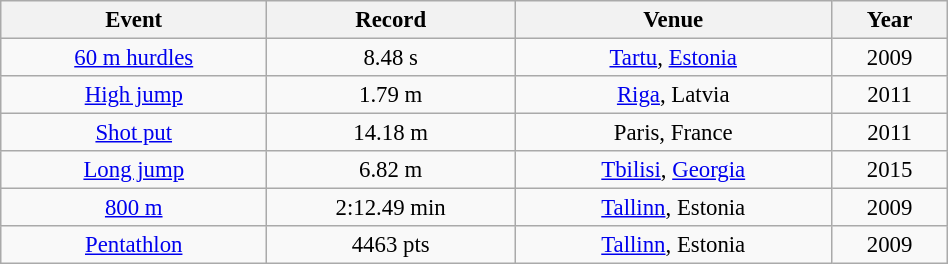<table class="wikitable" style=" text-align:center; font-size:95%;" width="50%">
<tr>
<th>Event</th>
<th>Record</th>
<th>Venue</th>
<th>Year</th>
</tr>
<tr>
<td><a href='#'>60 m hurdles</a></td>
<td>8.48 s</td>
<td><a href='#'>Tartu</a>, <a href='#'>Estonia</a></td>
<td>2009</td>
</tr>
<tr>
<td><a href='#'>High jump</a></td>
<td>1.79 m</td>
<td><a href='#'>Riga</a>, Latvia</td>
<td>2011</td>
</tr>
<tr>
<td><a href='#'>Shot put</a></td>
<td>14.18  m</td>
<td>Paris, France</td>
<td>2011</td>
</tr>
<tr>
<td><a href='#'>Long jump</a></td>
<td>6.82 m</td>
<td><a href='#'>Tbilisi</a>, <a href='#'>Georgia</a></td>
<td>2015</td>
</tr>
<tr>
<td><a href='#'>800 m</a></td>
<td>2:12.49 min</td>
<td><a href='#'>Tallinn</a>, Estonia</td>
<td>2009</td>
</tr>
<tr>
<td><a href='#'>Pentathlon</a></td>
<td>4463 pts</td>
<td><a href='#'>Tallinn</a>, Estonia</td>
<td>2009</td>
</tr>
</table>
